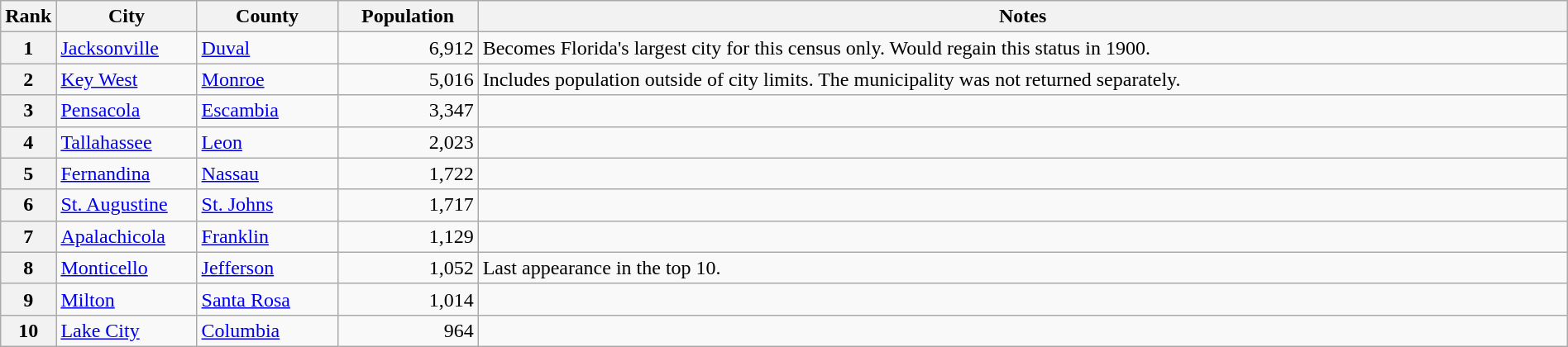<table class="wikitable plainrowheaders" style="width:100%">
<tr>
<th scope="col" style="width:3%;">Rank</th>
<th scope="col" style="width:9%;">City</th>
<th scope="col" style="width:9%;">County</th>
<th scope="col" style="width:9%;">Population</th>
<th scope="col" style="width:70%;">Notes</th>
</tr>
<tr>
<th scope="row">1</th>
<td><a href='#'>Jacksonville</a></td>
<td><a href='#'>Duval</a></td>
<td align="right">6,912</td>
<td>Becomes Florida's largest city for this census only. Would regain this status in 1900.</td>
</tr>
<tr>
<th scope="row">2</th>
<td><a href='#'>Key West</a></td>
<td><a href='#'>Monroe</a></td>
<td align="right">5,016</td>
<td>Includes population outside of city limits. The municipality was not returned separately.</td>
</tr>
<tr>
<th scope="row">3</th>
<td><a href='#'>Pensacola</a></td>
<td><a href='#'>Escambia</a></td>
<td align="right">3,347</td>
<td></td>
</tr>
<tr>
<th scope="row">4</th>
<td><a href='#'>Tallahassee</a></td>
<td><a href='#'>Leon</a></td>
<td align="right">2,023</td>
<td></td>
</tr>
<tr>
<th scope="row">5</th>
<td><a href='#'>Fernandina</a></td>
<td><a href='#'>Nassau</a></td>
<td align="right">1,722</td>
<td></td>
</tr>
<tr>
<th scope="row">6</th>
<td><a href='#'>St. Augustine</a></td>
<td><a href='#'>St. Johns</a></td>
<td align="right">1,717</td>
<td></td>
</tr>
<tr>
<th scope="row">7</th>
<td><a href='#'>Apalachicola</a></td>
<td><a href='#'>Franklin</a></td>
<td align="right">1,129</td>
<td></td>
</tr>
<tr>
<th scope="row">8</th>
<td><a href='#'>Monticello</a></td>
<td><a href='#'>Jefferson</a></td>
<td align="right">1,052</td>
<td>Last appearance in the top 10.</td>
</tr>
<tr>
<th scope="row">9</th>
<td><a href='#'>Milton</a></td>
<td><a href='#'>Santa Rosa</a></td>
<td align="right">1,014</td>
<td></td>
</tr>
<tr>
<th scope="row">10</th>
<td><a href='#'>Lake City</a></td>
<td><a href='#'>Columbia</a></td>
<td align="right">964</td>
<td></td>
</tr>
</table>
